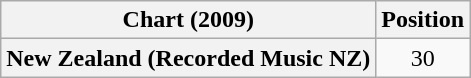<table class="wikitable plainrowheaders">
<tr>
<th>Chart (2009)</th>
<th>Position</th>
</tr>
<tr>
<th scope="row">New Zealand (Recorded Music NZ)</th>
<td align="center">30</td>
</tr>
</table>
